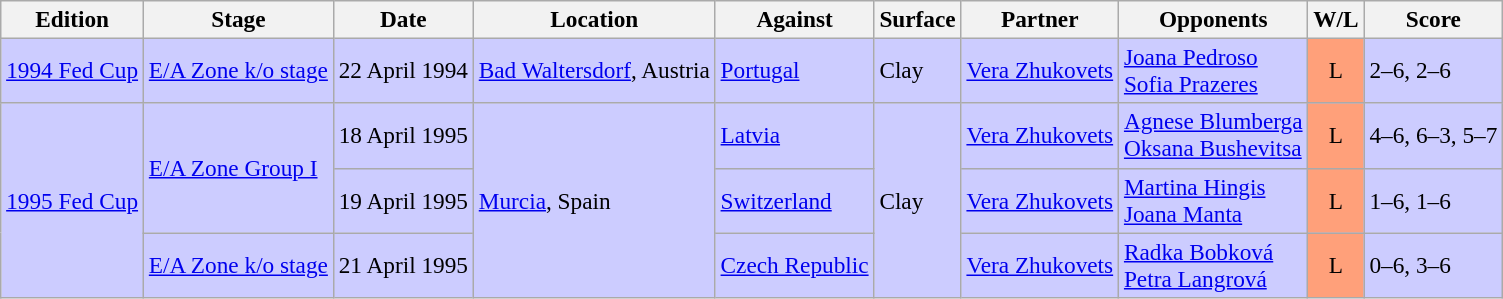<table class=wikitable style=font-size:97%>
<tr>
<th>Edition</th>
<th>Stage</th>
<th>Date</th>
<th>Location</th>
<th>Against</th>
<th>Surface</th>
<th>Partner</th>
<th>Opponents</th>
<th>W/L</th>
<th>Score</th>
</tr>
<tr style="background:#ccf;">
<td><a href='#'>1994 Fed Cup</a></td>
<td><a href='#'>E/A Zone k/o stage</a></td>
<td>22 April 1994</td>
<td><a href='#'>Bad Waltersdorf</a>, Austria</td>
<td> <a href='#'>Portugal</a></td>
<td>Clay</td>
<td> <a href='#'>Vera Zhukovets</a></td>
<td> <a href='#'>Joana Pedroso</a> <br>  <a href='#'>Sofia Prazeres</a></td>
<td style="text-align:center; background:#ffa07a;">L</td>
<td>2–6, 2–6</td>
</tr>
<tr style="background:#ccf;">
<td rowspan="3"><a href='#'>1995 Fed Cup</a></td>
<td rowspan="2"><a href='#'>E/A Zone Group I</a></td>
<td>18 April 1995</td>
<td rowspan="3"><a href='#'>Murcia</a>, Spain</td>
<td> <a href='#'>Latvia</a></td>
<td rowspan="3">Clay</td>
<td> <a href='#'>Vera Zhukovets</a></td>
<td> <a href='#'>Agnese Blumberga</a> <br>  <a href='#'>Oksana Bushevitsa</a></td>
<td style="text-align:center; background:#ffa07a;">L</td>
<td>4–6, 6–3, 5–7</td>
</tr>
<tr style="background:#ccf;">
<td>19 April 1995</td>
<td> <a href='#'>Switzerland</a></td>
<td> <a href='#'>Vera Zhukovets</a></td>
<td> <a href='#'>Martina Hingis</a> <br>  <a href='#'>Joana Manta</a></td>
<td style="text-align:center; background:#ffa07a;">L</td>
<td>1–6, 1–6</td>
</tr>
<tr style="background:#ccf;">
<td><a href='#'>E/A Zone k/o stage</a></td>
<td>21 April 1995</td>
<td> <a href='#'>Czech Republic</a></td>
<td> <a href='#'>Vera Zhukovets</a></td>
<td> <a href='#'>Radka Bobková</a> <br>  <a href='#'>Petra Langrová</a></td>
<td style="text-align:center; background:#ffa07a;">L</td>
<td>0–6, 3–6</td>
</tr>
</table>
